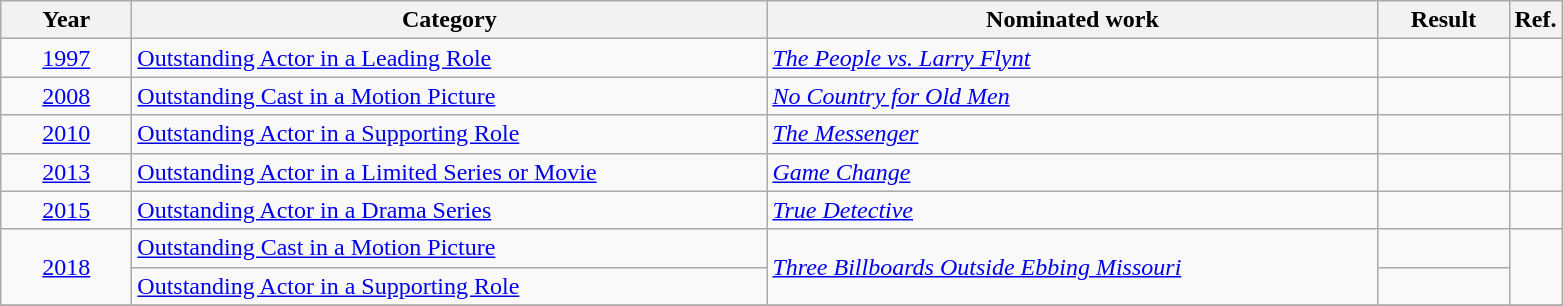<table class=wikitable>
<tr>
<th scope="col" style="width:5em;">Year</th>
<th scope="col" style="width:26em;">Category</th>
<th scope="col" style="width:25em;">Nominated work</th>
<th scope="col" style="width:5em;">Result</th>
<th>Ref.</th>
</tr>
<tr>
<td style="text-align:center;"><a href='#'>1997</a></td>
<td><a href='#'>Outstanding Actor in a Leading Role</a></td>
<td><em><a href='#'>The People vs. Larry Flynt</a></em></td>
<td></td>
<td></td>
</tr>
<tr>
<td style="text-align:center;"><a href='#'>2008</a></td>
<td><a href='#'>Outstanding Cast in a Motion Picture</a></td>
<td><em><a href='#'>No Country for Old Men</a></em></td>
<td></td>
<td></td>
</tr>
<tr>
<td style="text-align:center;"><a href='#'>2010</a></td>
<td><a href='#'>Outstanding Actor in a Supporting Role</a></td>
<td><em><a href='#'>The Messenger</a></em></td>
<td></td>
<td></td>
</tr>
<tr>
<td style="text-align:center;"><a href='#'>2013</a></td>
<td><a href='#'>Outstanding Actor in a Limited Series or Movie</a></td>
<td><em><a href='#'>Game Change</a></em></td>
<td></td>
<td></td>
</tr>
<tr>
<td style="text-align:center;"><a href='#'>2015</a></td>
<td><a href='#'>Outstanding Actor in a Drama Series</a></td>
<td><em><a href='#'>True Detective</a></em></td>
<td></td>
<td></td>
</tr>
<tr>
<td style="text-align:center;", rowspan=2><a href='#'>2018</a></td>
<td><a href='#'>Outstanding Cast in a Motion Picture</a></td>
<td rowspan=2><em><a href='#'>Three Billboards Outside Ebbing Missouri</a></em></td>
<td></td>
<td rowspan=2></td>
</tr>
<tr>
<td><a href='#'>Outstanding Actor in a Supporting Role</a></td>
<td></td>
</tr>
<tr>
</tr>
</table>
